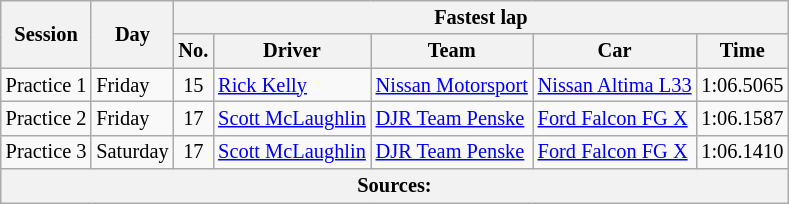<table class="wikitable" style="font-size: 85%">
<tr>
<th rowspan="2">Session</th>
<th rowspan="2">Day</th>
<th colspan="5">Fastest lap</th>
</tr>
<tr>
<th>No.</th>
<th>Driver</th>
<th>Team</th>
<th>Car</th>
<th>Time</th>
</tr>
<tr>
<td>Practice 1</td>
<td>Friday</td>
<td align="center">15</td>
<td> <a href='#'>Rick Kelly</a></td>
<td><a href='#'>Nissan Motorsport</a></td>
<td><a href='#'>Nissan Altima L33</a></td>
<td>1:06.5065</td>
</tr>
<tr>
<td>Practice 2</td>
<td>Friday</td>
<td align="center">17</td>
<td> <a href='#'>Scott McLaughlin</a></td>
<td><a href='#'>DJR Team Penske</a></td>
<td><a href='#'>Ford Falcon FG X</a></td>
<td>1:06.1587</td>
</tr>
<tr>
<td>Practice 3</td>
<td>Saturday</td>
<td align="center">17</td>
<td> <a href='#'>Scott McLaughlin</a></td>
<td><a href='#'>DJR Team Penske</a></td>
<td><a href='#'>Ford Falcon FG X</a></td>
<td>1:06.1410</td>
</tr>
<tr>
<th colspan="7">Sources:</th>
</tr>
</table>
